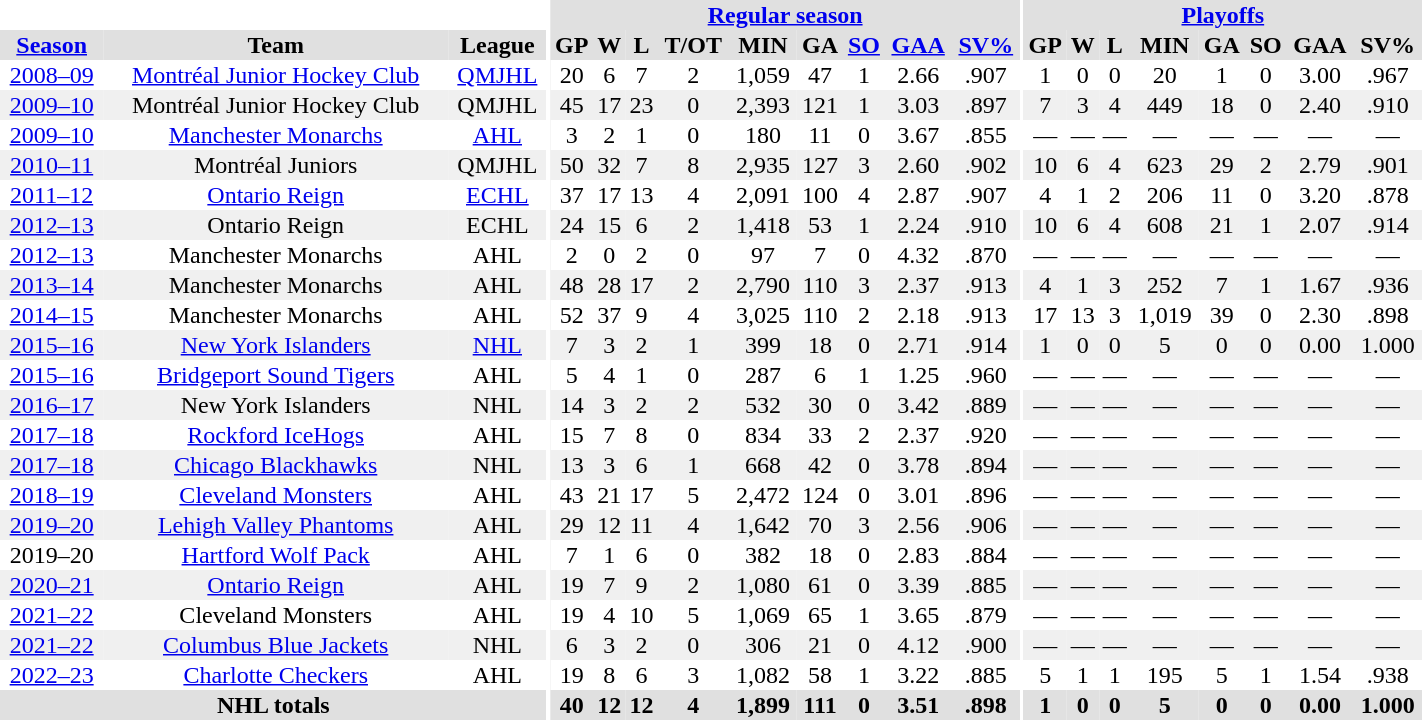<table border="0" cellpadding="1" cellspacing="0" style="text-align:center; width:75%">
<tr bgcolor="#e0e0e0">
<th colspan="3" bgcolor="#ffffff"></th>
<th rowspan="99" bgcolor="#ffffff"></th>
<th colspan="9" bgcolor="#e0e0e0"><a href='#'>Regular season</a></th>
<th rowspan="99" bgcolor="#ffffff"></th>
<th colspan="8" bgcolor="#e0e0e0"><a href='#'>Playoffs</a></th>
</tr>
<tr bgcolor="#e0e0e0">
<th><a href='#'>Season</a></th>
<th>Team</th>
<th>League</th>
<th>GP</th>
<th>W</th>
<th>L</th>
<th>T/OT</th>
<th>MIN</th>
<th>GA</th>
<th><a href='#'>SO</a></th>
<th><a href='#'>GAA</a></th>
<th><a href='#'>SV%</a></th>
<th>GP</th>
<th>W</th>
<th>L</th>
<th>MIN</th>
<th>GA</th>
<th>SO</th>
<th>GAA</th>
<th>SV%</th>
</tr>
<tr>
<td><a href='#'>2008–09</a></td>
<td><a href='#'>Montréal Junior Hockey Club</a></td>
<td><a href='#'>QMJHL</a></td>
<td>20</td>
<td>6</td>
<td>7</td>
<td>2</td>
<td>1,059</td>
<td>47</td>
<td>1</td>
<td>2.66</td>
<td>.907</td>
<td>1</td>
<td>0</td>
<td>0</td>
<td>20</td>
<td>1</td>
<td>0</td>
<td>3.00</td>
<td>.967</td>
</tr>
<tr bgcolor="#f0f0f0">
<td><a href='#'>2009–10</a></td>
<td>Montréal Junior Hockey Club</td>
<td>QMJHL</td>
<td>45</td>
<td>17</td>
<td>23</td>
<td>0</td>
<td>2,393</td>
<td>121</td>
<td>1</td>
<td>3.03</td>
<td>.897</td>
<td>7</td>
<td>3</td>
<td>4</td>
<td>449</td>
<td>18</td>
<td>0</td>
<td>2.40</td>
<td>.910</td>
</tr>
<tr>
<td><a href='#'>2009–10</a></td>
<td><a href='#'>Manchester Monarchs</a></td>
<td><a href='#'>AHL</a></td>
<td>3</td>
<td>2</td>
<td>1</td>
<td>0</td>
<td>180</td>
<td>11</td>
<td>0</td>
<td>3.67</td>
<td>.855</td>
<td>—</td>
<td>—</td>
<td>—</td>
<td>—</td>
<td>—</td>
<td>—</td>
<td>—</td>
<td>—</td>
</tr>
<tr bgcolor="#f0f0f0">
<td><a href='#'>2010–11</a></td>
<td>Montréal Juniors</td>
<td>QMJHL</td>
<td>50</td>
<td>32</td>
<td>7</td>
<td>8</td>
<td>2,935</td>
<td>127</td>
<td>3</td>
<td>2.60</td>
<td>.902</td>
<td>10</td>
<td>6</td>
<td>4</td>
<td>623</td>
<td>29</td>
<td>2</td>
<td>2.79</td>
<td>.901</td>
</tr>
<tr>
<td><a href='#'>2011–12</a></td>
<td><a href='#'>Ontario Reign</a></td>
<td><a href='#'>ECHL</a></td>
<td>37</td>
<td>17</td>
<td>13</td>
<td>4</td>
<td>2,091</td>
<td>100</td>
<td>4</td>
<td>2.87</td>
<td>.907</td>
<td>4</td>
<td>1</td>
<td>2</td>
<td>206</td>
<td>11</td>
<td>0</td>
<td>3.20</td>
<td>.878</td>
</tr>
<tr bgcolor="#f0f0f0">
<td><a href='#'>2012–13</a></td>
<td>Ontario Reign</td>
<td>ECHL</td>
<td>24</td>
<td>15</td>
<td>6</td>
<td>2</td>
<td>1,418</td>
<td>53</td>
<td>1</td>
<td>2.24</td>
<td>.910</td>
<td>10</td>
<td>6</td>
<td>4</td>
<td>608</td>
<td>21</td>
<td>1</td>
<td>2.07</td>
<td>.914</td>
</tr>
<tr>
<td><a href='#'>2012–13</a></td>
<td>Manchester Monarchs</td>
<td>AHL</td>
<td>2</td>
<td>0</td>
<td>2</td>
<td>0</td>
<td>97</td>
<td>7</td>
<td>0</td>
<td>4.32</td>
<td>.870</td>
<td>—</td>
<td>—</td>
<td>—</td>
<td>—</td>
<td>—</td>
<td>—</td>
<td>—</td>
<td>—</td>
</tr>
<tr bgcolor="#f0f0f0">
<td><a href='#'>2013–14</a></td>
<td>Manchester Monarchs</td>
<td>AHL</td>
<td>48</td>
<td>28</td>
<td>17</td>
<td>2</td>
<td>2,790</td>
<td>110</td>
<td>3</td>
<td>2.37</td>
<td>.913</td>
<td>4</td>
<td>1</td>
<td>3</td>
<td>252</td>
<td>7</td>
<td>1</td>
<td>1.67</td>
<td>.936</td>
</tr>
<tr>
<td><a href='#'>2014–15</a></td>
<td>Manchester Monarchs</td>
<td>AHL</td>
<td>52</td>
<td>37</td>
<td>9</td>
<td>4</td>
<td>3,025</td>
<td>110</td>
<td>2</td>
<td>2.18</td>
<td>.913</td>
<td>17</td>
<td>13</td>
<td>3</td>
<td>1,019</td>
<td>39</td>
<td>0</td>
<td>2.30</td>
<td>.898</td>
</tr>
<tr bgcolor="#f0f0f0">
<td><a href='#'>2015–16</a></td>
<td><a href='#'>New York Islanders</a></td>
<td><a href='#'>NHL</a></td>
<td>7</td>
<td>3</td>
<td>2</td>
<td>1</td>
<td>399</td>
<td>18</td>
<td>0</td>
<td>2.71</td>
<td>.914</td>
<td>1</td>
<td>0</td>
<td>0</td>
<td>5</td>
<td>0</td>
<td>0</td>
<td>0.00</td>
<td>1.000</td>
</tr>
<tr>
<td><a href='#'>2015–16</a></td>
<td><a href='#'>Bridgeport Sound Tigers</a></td>
<td>AHL</td>
<td>5</td>
<td>4</td>
<td>1</td>
<td>0</td>
<td>287</td>
<td>6</td>
<td>1</td>
<td>1.25</td>
<td>.960</td>
<td>—</td>
<td>—</td>
<td>—</td>
<td>—</td>
<td>—</td>
<td>—</td>
<td>—</td>
<td>—</td>
</tr>
<tr bgcolor="#f0f0f0">
<td><a href='#'>2016–17</a></td>
<td>New York Islanders</td>
<td>NHL</td>
<td>14</td>
<td>3</td>
<td>2</td>
<td>2</td>
<td>532</td>
<td>30</td>
<td>0</td>
<td>3.42</td>
<td>.889</td>
<td>—</td>
<td>—</td>
<td>—</td>
<td>—</td>
<td>—</td>
<td>—</td>
<td>—</td>
<td>—</td>
</tr>
<tr>
<td><a href='#'>2017–18</a></td>
<td><a href='#'>Rockford IceHogs</a></td>
<td>AHL</td>
<td>15</td>
<td>7</td>
<td>8</td>
<td>0</td>
<td>834</td>
<td>33</td>
<td>2</td>
<td>2.37</td>
<td>.920</td>
<td>—</td>
<td>—</td>
<td>—</td>
<td>—</td>
<td>—</td>
<td>—</td>
<td>—</td>
<td>—</td>
</tr>
<tr bgcolor="#f0f0f0">
<td><a href='#'>2017–18</a></td>
<td><a href='#'>Chicago Blackhawks</a></td>
<td>NHL</td>
<td>13</td>
<td>3</td>
<td>6</td>
<td>1</td>
<td>668</td>
<td>42</td>
<td>0</td>
<td>3.78</td>
<td>.894</td>
<td>—</td>
<td>—</td>
<td>—</td>
<td>—</td>
<td>—</td>
<td>—</td>
<td>—</td>
<td>—</td>
</tr>
<tr>
<td><a href='#'>2018–19</a></td>
<td><a href='#'>Cleveland Monsters</a></td>
<td>AHL</td>
<td>43</td>
<td>21</td>
<td>17</td>
<td>5</td>
<td>2,472</td>
<td>124</td>
<td>0</td>
<td>3.01</td>
<td>.896</td>
<td>—</td>
<td>—</td>
<td>—</td>
<td>—</td>
<td>—</td>
<td>—</td>
<td>—</td>
<td>—</td>
</tr>
<tr bgcolor="#f0f0f0">
<td><a href='#'>2019–20</a></td>
<td><a href='#'>Lehigh Valley Phantoms</a></td>
<td>AHL</td>
<td>29</td>
<td>12</td>
<td>11</td>
<td>4</td>
<td>1,642</td>
<td>70</td>
<td>3</td>
<td>2.56</td>
<td>.906</td>
<td>—</td>
<td>—</td>
<td>—</td>
<td>—</td>
<td>—</td>
<td>—</td>
<td>—</td>
<td>—</td>
</tr>
<tr>
<td>2019–20</td>
<td><a href='#'>Hartford Wolf Pack</a></td>
<td>AHL</td>
<td>7</td>
<td>1</td>
<td>6</td>
<td>0</td>
<td>382</td>
<td>18</td>
<td>0</td>
<td>2.83</td>
<td>.884</td>
<td>—</td>
<td>—</td>
<td>—</td>
<td>—</td>
<td>—</td>
<td>—</td>
<td>—</td>
<td>—</td>
</tr>
<tr bgcolor="#f0f0f0">
<td><a href='#'>2020–21</a></td>
<td><a href='#'>Ontario Reign</a></td>
<td>AHL</td>
<td>19</td>
<td>7</td>
<td>9</td>
<td>2</td>
<td>1,080</td>
<td>61</td>
<td>0</td>
<td>3.39</td>
<td>.885</td>
<td>—</td>
<td>—</td>
<td>—</td>
<td>—</td>
<td>—</td>
<td>—</td>
<td>—</td>
<td>—</td>
</tr>
<tr>
<td><a href='#'>2021–22</a></td>
<td>Cleveland Monsters</td>
<td>AHL</td>
<td>19</td>
<td>4</td>
<td>10</td>
<td>5</td>
<td>1,069</td>
<td>65</td>
<td>1</td>
<td>3.65</td>
<td>.879</td>
<td>—</td>
<td>—</td>
<td>—</td>
<td>—</td>
<td>—</td>
<td>—</td>
<td>—</td>
<td>—</td>
</tr>
<tr bgcolor="#f0f0f0">
<td><a href='#'>2021–22</a></td>
<td><a href='#'>Columbus Blue Jackets</a></td>
<td>NHL</td>
<td>6</td>
<td>3</td>
<td>2</td>
<td>0</td>
<td>306</td>
<td>21</td>
<td>0</td>
<td>4.12</td>
<td>.900</td>
<td>—</td>
<td>—</td>
<td>—</td>
<td>—</td>
<td>—</td>
<td>—</td>
<td>—</td>
<td>—</td>
</tr>
<tr>
<td><a href='#'>2022–23</a></td>
<td><a href='#'>Charlotte Checkers</a></td>
<td>AHL</td>
<td>19</td>
<td>8</td>
<td>6</td>
<td>3</td>
<td>1,082</td>
<td>58</td>
<td>1</td>
<td>3.22</td>
<td>.885</td>
<td>5</td>
<td>1</td>
<td>1</td>
<td>195</td>
<td>5</td>
<td>1</td>
<td>1.54</td>
<td>.938</td>
</tr>
<tr bgcolor="#e0e0e0">
<th colspan="3" align="center">NHL totals</th>
<th>40</th>
<th>12</th>
<th>12</th>
<th>4</th>
<th>1,899</th>
<th>111</th>
<th>0</th>
<th>3.51</th>
<th>.898</th>
<th>1</th>
<th>0</th>
<th>0</th>
<th>5</th>
<th>0</th>
<th>0</th>
<th>0.00</th>
<th>1.000</th>
</tr>
</table>
